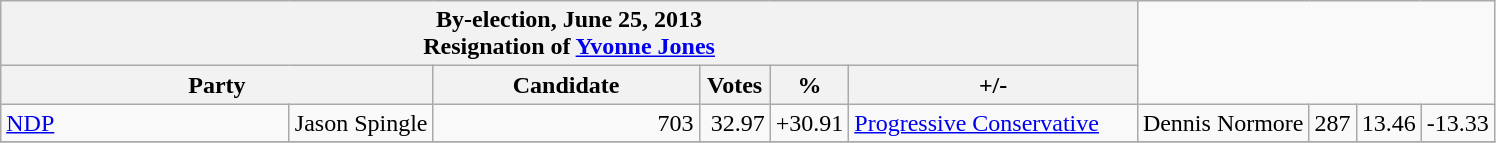<table class="wikitable">
<tr>
<th colspan="6">By-election, June 25, 2013<br>Resignation of <a href='#'>Yvonne Jones</a></th>
</tr>
<tr>
<th colspan="2" style="width: 200px">Party</th>
<th style="width: 170px">Candidate</th>
<th style="width: 40px">Votes</th>
<th style="width: 40px">%</th>
<th style="width: 40px">+/-</th>
</tr>
<tr>
<td style="width: 185px"><a href='#'>NDP</a></td>
<td>Jason Spingle</td>
<td align=right>703</td>
<td align=right>32.97</td>
<td align=right>+30.91<br></td>
<td style="width: 185px"><a href='#'>Progressive Conservative</a></td>
<td>Dennis Normore</td>
<td align=right>287</td>
<td align=right>13.46</td>
<td align=right>-13.33</td>
</tr>
<tr>
</tr>
</table>
